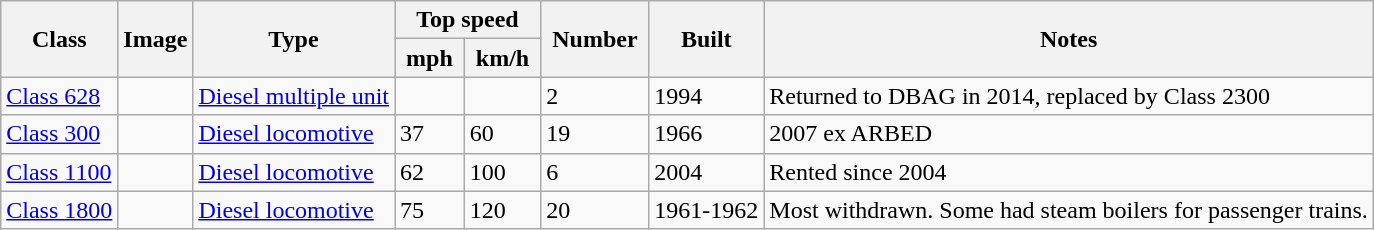<table class="wikitable">
<tr ---- bgcolor=#f9f9f9>
<th rowspan="2"> Class </th>
<th rowspan="2">Image</th>
<th rowspan="2"> Type </th>
<th colspan="2"> Top speed </th>
<th rowspan="2"> Number </th>
<th rowspan="2"> Built </th>
<th rowspan="2"> Notes </th>
</tr>
<tr ---- bgcolor=#f9f9f9>
<th> mph </th>
<th> km/h </th>
</tr>
<tr>
<td><a href='#'>Class 628</a></td>
<td></td>
<td><a href='#'>Diesel multiple unit</a></td>
<td></td>
<td></td>
<td>2</td>
<td>1994</td>
<td>Returned to DBAG in 2014, replaced by Class 2300</td>
</tr>
<tr>
<td><a href='#'>Class 300</a></td>
<td></td>
<td><a href='#'>Diesel locomotive</a></td>
<td>37</td>
<td>60</td>
<td>19</td>
<td>1966</td>
<td>2007 ex ARBED</td>
</tr>
<tr>
<td><a href='#'>Class 1100</a></td>
<td></td>
<td><a href='#'>Diesel locomotive</a></td>
<td>62</td>
<td>100</td>
<td>6</td>
<td>2004</td>
<td>Rented since 2004</td>
</tr>
<tr>
<td><a href='#'>Class 1800</a></td>
<td></td>
<td><a href='#'>Diesel locomotive</a></td>
<td>75</td>
<td>120</td>
<td>20</td>
<td>1961-1962</td>
<td>Most withdrawn. Some had steam boilers for passenger trains.</td>
</tr>
</table>
